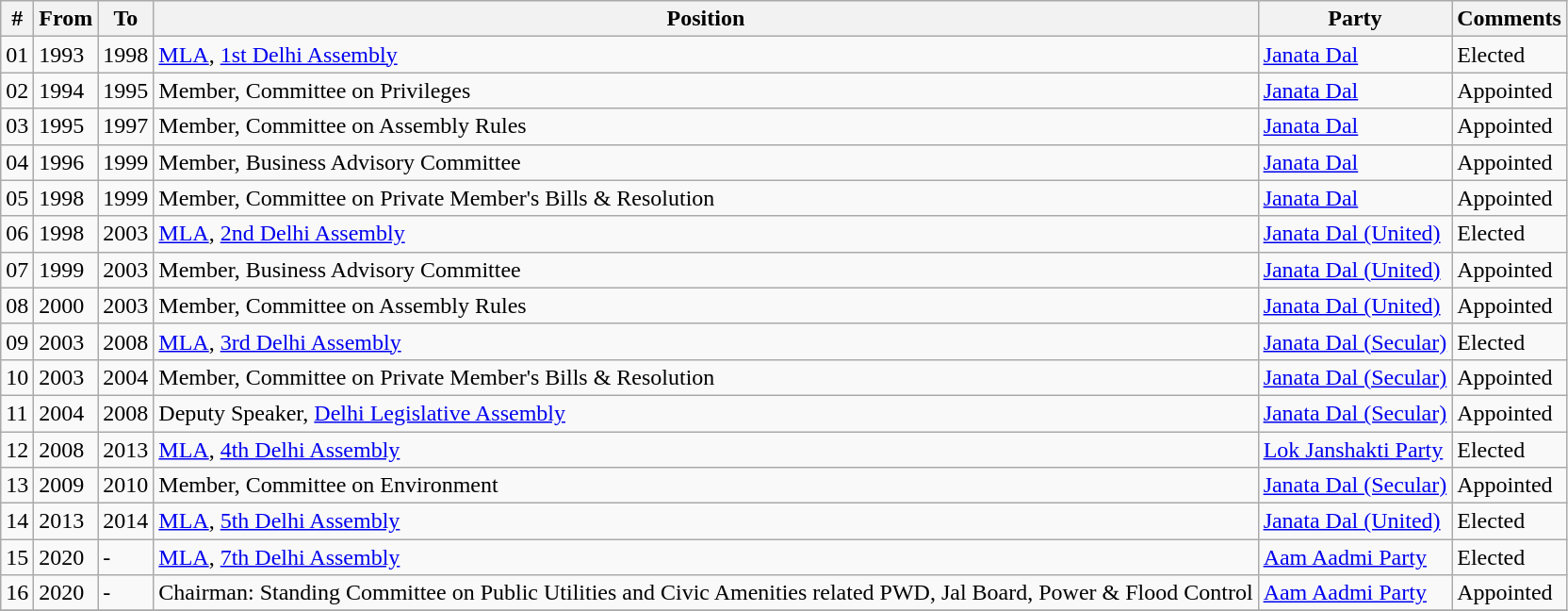<table class="wikitable sortable">
<tr>
<th>#</th>
<th>From</th>
<th>To</th>
<th>Position</th>
<th>Party</th>
<th>Comments</th>
</tr>
<tr>
<td>01</td>
<td>1993</td>
<td>1998</td>
<td><a href='#'>MLA</a>, <a href='#'>1st Delhi Assembly</a></td>
<td><a href='#'>Janata Dal</a></td>
<td>Elected</td>
</tr>
<tr>
<td>02</td>
<td>1994</td>
<td>1995</td>
<td>Member, Committee on Privileges</td>
<td><a href='#'>Janata Dal</a></td>
<td>Appointed</td>
</tr>
<tr>
<td>03</td>
<td>1995</td>
<td>1997</td>
<td>Member, Committee on Assembly Rules</td>
<td><a href='#'>Janata Dal</a></td>
<td>Appointed</td>
</tr>
<tr>
<td>04</td>
<td>1996</td>
<td>1999</td>
<td>Member, Business Advisory Committee</td>
<td><a href='#'>Janata Dal</a></td>
<td>Appointed</td>
</tr>
<tr>
<td>05</td>
<td>1998</td>
<td>1999</td>
<td>Member, Committee on Private Member's Bills & Resolution</td>
<td><a href='#'>Janata Dal</a></td>
<td>Appointed</td>
</tr>
<tr>
<td>06</td>
<td>1998</td>
<td>2003</td>
<td><a href='#'>MLA</a>, <a href='#'>2nd Delhi Assembly</a></td>
<td><a href='#'>Janata Dal (United)</a></td>
<td>Elected</td>
</tr>
<tr>
<td>07</td>
<td>1999</td>
<td>2003</td>
<td>Member, Business Advisory Committee</td>
<td><a href='#'>Janata Dal (United)</a></td>
<td>Appointed</td>
</tr>
<tr>
<td>08</td>
<td>2000</td>
<td>2003</td>
<td>Member, Committee on Assembly Rules</td>
<td><a href='#'>Janata Dal (United)</a></td>
<td>Appointed</td>
</tr>
<tr>
<td>09</td>
<td>2003</td>
<td>2008</td>
<td><a href='#'>MLA</a>, <a href='#'>3rd Delhi Assembly</a></td>
<td><a href='#'>Janata Dal (Secular)</a></td>
<td>Elected</td>
</tr>
<tr>
<td>10</td>
<td>2003</td>
<td>2004</td>
<td>Member, Committee on Private Member's Bills & Resolution</td>
<td><a href='#'>Janata Dal (Secular)</a></td>
<td>Appointed</td>
</tr>
<tr>
<td>11</td>
<td>2004</td>
<td>2008</td>
<td>Deputy Speaker, <a href='#'>Delhi Legislative Assembly</a></td>
<td><a href='#'>Janata Dal (Secular)</a></td>
<td>Appointed</td>
</tr>
<tr>
<td>12</td>
<td>2008</td>
<td>2013</td>
<td><a href='#'>MLA</a>, <a href='#'>4th Delhi Assembly</a></td>
<td><a href='#'>Lok Janshakti Party</a></td>
<td>Elected</td>
</tr>
<tr>
<td>13</td>
<td>2009</td>
<td>2010</td>
<td>Member, Committee on Environment</td>
<td><a href='#'>Janata Dal (Secular)</a></td>
<td>Appointed</td>
</tr>
<tr>
<td>14</td>
<td>2013</td>
<td>2014</td>
<td><a href='#'>MLA</a>, <a href='#'>5th Delhi Assembly</a></td>
<td><a href='#'>Janata Dal (United)</a></td>
<td>Elected</td>
</tr>
<tr>
<td>15</td>
<td>2020</td>
<td>-</td>
<td><a href='#'>MLA</a>, <a href='#'>7th Delhi Assembly</a></td>
<td><a href='#'>Aam Aadmi Party</a></td>
<td>Elected</td>
</tr>
<tr>
<td>16</td>
<td>2020</td>
<td>-</td>
<td>Chairman: Standing Committee on Public Utilities and Civic Amenities related PWD, Jal Board, Power & Flood Control</td>
<td><a href='#'>Aam Aadmi Party</a></td>
<td>Appointed</td>
</tr>
<tr>
</tr>
</table>
